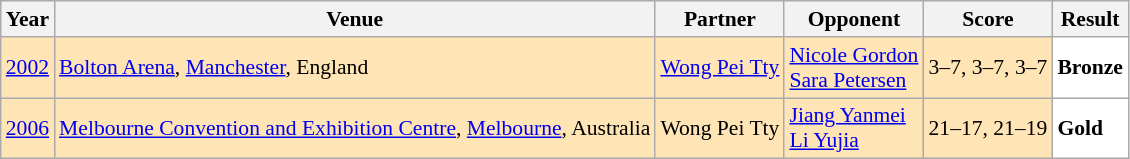<table class="sortable wikitable" style="font-size: 90%;">
<tr>
<th>Year</th>
<th>Venue</th>
<th>Partner</th>
<th>Opponent</th>
<th>Score</th>
<th>Result</th>
</tr>
<tr style="background:#FFE4B5">
<td align="center"><a href='#'>2002</a></td>
<td align="left"><a href='#'>Bolton Arena</a>, <a href='#'>Manchester</a>, England</td>
<td align="left"> <a href='#'>Wong Pei Tty</a></td>
<td align="left"> <a href='#'>Nicole Gordon</a><br> <a href='#'>Sara Petersen</a></td>
<td align="left">3–7, 3–7, 3–7</td>
<td style="text-align:left; background:white"> <strong>Bronze</strong></td>
</tr>
<tr style="background:#FFE4B5">
<td align="center"><a href='#'>2006</a></td>
<td align="left"><a href='#'>Melbourne Convention and Exhibition Centre</a>, <a href='#'>Melbourne</a>, Australia</td>
<td align="left"> Wong Pei Tty</td>
<td align="left"> <a href='#'>Jiang Yanmei</a><br>  <a href='#'>Li Yujia</a></td>
<td align="left">21–17, 21–19</td>
<td style="text-align:left; background:white"> <strong>Gold</strong></td>
</tr>
</table>
